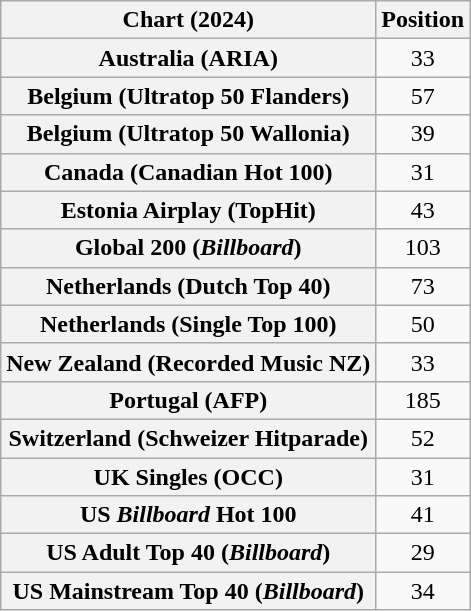<table class="wikitable sortable plainrowheaders" style="text-align:center">
<tr>
<th scope="col">Chart (2024)</th>
<th scope="col">Position</th>
</tr>
<tr>
<th scope="row">Australia (ARIA)</th>
<td>33</td>
</tr>
<tr>
<th scope="row">Belgium (Ultratop 50 Flanders)</th>
<td>57</td>
</tr>
<tr>
<th scope="row">Belgium (Ultratop 50 Wallonia)</th>
<td>39</td>
</tr>
<tr>
<th scope="row">Canada (Canadian Hot 100)</th>
<td>31</td>
</tr>
<tr>
<th scope="row">Estonia Airplay (TopHit)</th>
<td>43</td>
</tr>
<tr>
<th scope="row">Global 200 (<em>Billboard</em>)</th>
<td>103</td>
</tr>
<tr>
<th scope="row">Netherlands (Dutch Top 40)</th>
<td>73</td>
</tr>
<tr>
<th scope="row">Netherlands (Single Top 100)</th>
<td>50</td>
</tr>
<tr>
<th scope="row">New Zealand (Recorded Music NZ)</th>
<td>33</td>
</tr>
<tr>
<th scope="row">Portugal (AFP)</th>
<td>185</td>
</tr>
<tr>
<th scope="row">Switzerland (Schweizer Hitparade)</th>
<td>52</td>
</tr>
<tr>
<th scope="row">UK Singles (OCC)</th>
<td>31</td>
</tr>
<tr>
<th scope="row">US <em>Billboard</em> Hot 100</th>
<td>41</td>
</tr>
<tr>
<th scope="row">US Adult Top 40 (<em>Billboard</em>)</th>
<td>29</td>
</tr>
<tr>
<th scope="row">US Mainstream Top 40 (<em>Billboard</em>)</th>
<td>34</td>
</tr>
</table>
